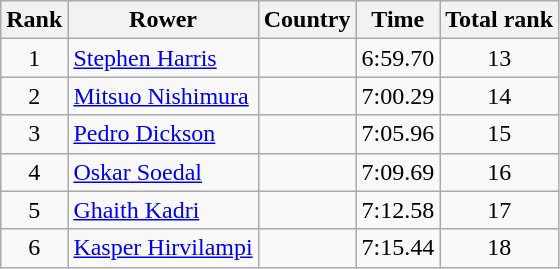<table class="wikitable" style="text-align:center">
<tr>
<th>Rank</th>
<th>Rower</th>
<th>Country</th>
<th>Time</th>
<th>Total rank</th>
</tr>
<tr>
<td>1</td>
<td align="left"><a href='#'>Stephen Harris</a></td>
<td align="left"></td>
<td>6:59.70</td>
<td>13</td>
</tr>
<tr>
<td>2</td>
<td align="left"><a href='#'>Mitsuo Nishimura</a></td>
<td align="left"></td>
<td>7:00.29</td>
<td>14</td>
</tr>
<tr>
<td>3</td>
<td align="left"><a href='#'>Pedro Dickson</a></td>
<td align="left"></td>
<td>7:05.96</td>
<td>15</td>
</tr>
<tr>
<td>4</td>
<td align="left"><a href='#'>Oskar Soedal</a></td>
<td align="left"></td>
<td>7:09.69</td>
<td>16</td>
</tr>
<tr>
<td>5</td>
<td align="left"><a href='#'>Ghaith Kadri</a></td>
<td align="left"></td>
<td>7:12.58</td>
<td>17</td>
</tr>
<tr>
<td>6</td>
<td align="left"><a href='#'>Kasper Hirvilampi</a></td>
<td align="left"></td>
<td>7:15.44</td>
<td>18</td>
</tr>
</table>
